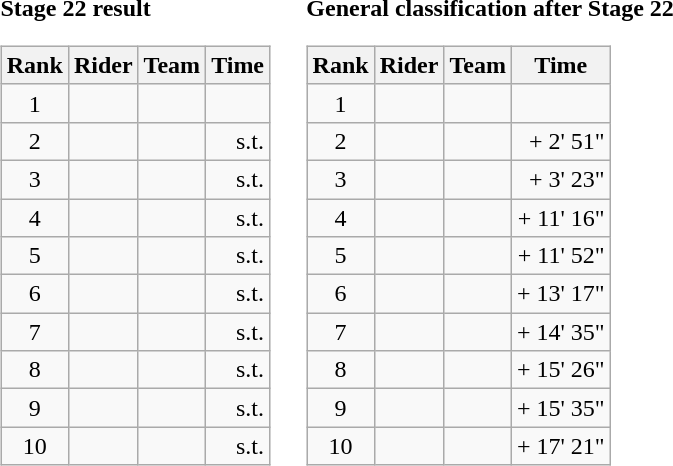<table>
<tr>
<td><strong>Stage 22 result</strong><br><table class="wikitable">
<tr>
<th scope="col">Rank</th>
<th scope="col">Rider</th>
<th scope="col">Team</th>
<th scope="col">Time</th>
</tr>
<tr>
<td style="text-align:center;">1</td>
<td></td>
<td></td>
<td style="text-align:right;"></td>
</tr>
<tr>
<td style="text-align:center;">2</td>
<td></td>
<td></td>
<td style="text-align:right;">s.t.</td>
</tr>
<tr>
<td style="text-align:center;">3</td>
<td></td>
<td></td>
<td style="text-align:right;">s.t.</td>
</tr>
<tr>
<td style="text-align:center;">4</td>
<td></td>
<td></td>
<td style="text-align:right;">s.t.</td>
</tr>
<tr>
<td style="text-align:center;">5</td>
<td></td>
<td></td>
<td style="text-align:right;">s.t.</td>
</tr>
<tr>
<td style="text-align:center;">6</td>
<td></td>
<td></td>
<td style="text-align:right;">s.t.</td>
</tr>
<tr>
<td style="text-align:center;">7</td>
<td></td>
<td></td>
<td style="text-align:right;">s.t.</td>
</tr>
<tr>
<td style="text-align:center;">8</td>
<td></td>
<td></td>
<td style="text-align:right;">s.t.</td>
</tr>
<tr>
<td style="text-align:center;">9</td>
<td></td>
<td></td>
<td style="text-align:right;">s.t.</td>
</tr>
<tr>
<td style="text-align:center;">10</td>
<td></td>
<td></td>
<td style="text-align:right;">s.t.</td>
</tr>
</table>
</td>
<td></td>
<td><strong>General classification after Stage 22</strong><br><table class="wikitable">
<tr>
<th scope="col">Rank</th>
<th scope="col">Rider</th>
<th scope="col">Team</th>
<th scope="col">Time</th>
</tr>
<tr>
<td style="text-align:center;">1</td>
<td></td>
<td></td>
<td style="text-align:right;"></td>
</tr>
<tr>
<td style="text-align:center;">2</td>
<td></td>
<td></td>
<td style="text-align:right;">+ 2' 51"</td>
</tr>
<tr>
<td style="text-align:center;">3</td>
<td></td>
<td></td>
<td style="text-align:right;">+ 3' 23"</td>
</tr>
<tr>
<td style="text-align:center;">4</td>
<td></td>
<td></td>
<td style="text-align:right;">+ 11' 16"</td>
</tr>
<tr>
<td style="text-align:center;">5</td>
<td></td>
<td></td>
<td style="text-align:right;">+ 11' 52"</td>
</tr>
<tr>
<td style="text-align:center;">6</td>
<td></td>
<td></td>
<td style="text-align:right;">+ 13' 17"</td>
</tr>
<tr>
<td style="text-align:center;">7</td>
<td></td>
<td></td>
<td style="text-align:right;">+ 14' 35"</td>
</tr>
<tr>
<td style="text-align:center;">8</td>
<td></td>
<td></td>
<td style="text-align:right;">+ 15' 26"</td>
</tr>
<tr>
<td style="text-align:center;">9</td>
<td></td>
<td></td>
<td style="text-align:right;">+ 15' 35"</td>
</tr>
<tr>
<td style="text-align:center;">10</td>
<td></td>
<td></td>
<td style="text-align:right;">+ 17' 21"</td>
</tr>
</table>
</td>
</tr>
</table>
